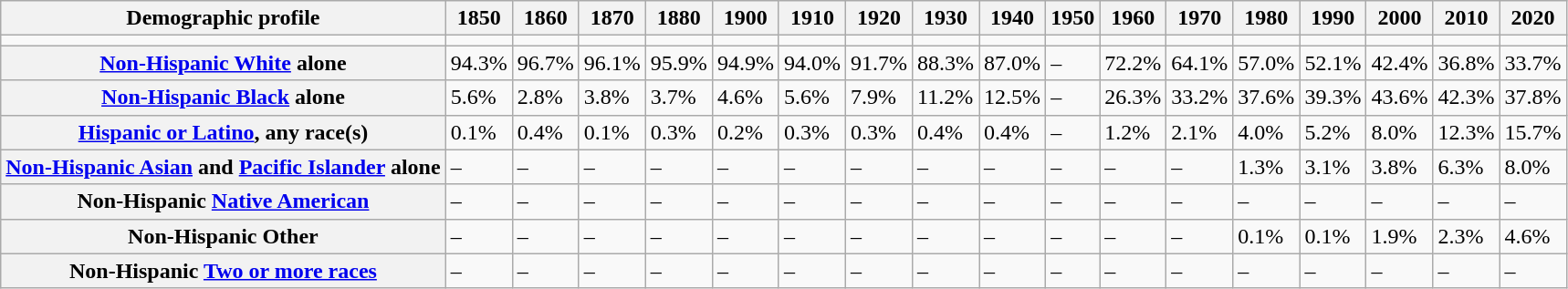<table class="wikitable sortable collapsible">
<tr>
<th>Demographic profile</th>
<th>1850</th>
<th>1860</th>
<th>1870</th>
<th>1880</th>
<th>1900</th>
<th>1910</th>
<th>1920</th>
<th>1930</th>
<th>1940</th>
<th>1950</th>
<th>1960</th>
<th>1970</th>
<th>1980</th>
<th>1990</th>
<th>2000</th>
<th>2010</th>
<th>2020</th>
</tr>
<tr>
<td></td>
<td></td>
<td></td>
<td></td>
<td></td>
<td></td>
<td></td>
<td></td>
<td></td>
<td></td>
<td></td>
<td></td>
<td></td>
<td></td>
<td></td>
<td></td>
<td></td>
<td></td>
</tr>
<tr>
<th align="left"><a href='#'>Non-Hispanic White</a> alone</th>
<td>94.3%</td>
<td>96.7%</td>
<td>96.1%</td>
<td>95.9%</td>
<td>94.9%</td>
<td>94.0%</td>
<td>91.7%</td>
<td>88.3%</td>
<td>87.0%</td>
<td>–</td>
<td>72.2%</td>
<td>64.1%</td>
<td>57.0%</td>
<td>52.1%</td>
<td>42.4%</td>
<td>36.8%</td>
<td>33.7%</td>
</tr>
<tr>
<th><a href='#'>Non-Hispanic Black</a> alone</th>
<td>5.6%</td>
<td>2.8%</td>
<td>3.8%</td>
<td>3.7%</td>
<td>4.6%</td>
<td>5.6%</td>
<td>7.9%</td>
<td>11.2%</td>
<td>12.5%</td>
<td>–</td>
<td>26.3%</td>
<td>33.2%</td>
<td>37.6%</td>
<td>39.3%</td>
<td>43.6%</td>
<td>42.3%</td>
<td>37.8%</td>
</tr>
<tr>
<th align="left"><a href='#'>Hispanic or Latino</a>, any race(s)</th>
<td>0.1%</td>
<td>0.4%</td>
<td>0.1%</td>
<td>0.3%</td>
<td>0.2%</td>
<td>0.3%</td>
<td>0.3%</td>
<td>0.4%</td>
<td>0.4%</td>
<td>–</td>
<td>1.2%</td>
<td>2.1%</td>
<td>4.0%</td>
<td>5.2%</td>
<td>8.0%</td>
<td>12.3%</td>
<td>15.7%</td>
</tr>
<tr>
<th><a href='#'>Non-Hispanic Asian</a> and <a href='#'>Pacific Islander</a> alone</th>
<td>–</td>
<td>–</td>
<td>–</td>
<td>–</td>
<td>–</td>
<td>–</td>
<td>–</td>
<td>–</td>
<td>–</td>
<td>–</td>
<td>–</td>
<td>–</td>
<td>1.3%</td>
<td>3.1%</td>
<td>3.8%</td>
<td>6.3%</td>
<td>8.0%</td>
</tr>
<tr>
<th>Non-Hispanic <a href='#'>Native American</a></th>
<td>–</td>
<td>–</td>
<td>–</td>
<td>–</td>
<td>–</td>
<td>–</td>
<td>–</td>
<td>–</td>
<td>–</td>
<td>–</td>
<td>–</td>
<td>–</td>
<td>–</td>
<td>–</td>
<td>–</td>
<td>–</td>
<td>–</td>
</tr>
<tr>
<th>Non-Hispanic Other</th>
<td>–</td>
<td>–</td>
<td>–</td>
<td>–</td>
<td>–</td>
<td>–</td>
<td>–</td>
<td>–</td>
<td>–</td>
<td>–</td>
<td>–</td>
<td>–</td>
<td>0.1%</td>
<td>0.1%</td>
<td>1.9%</td>
<td>2.3%</td>
<td>4.6%</td>
</tr>
<tr>
<th>Non-Hispanic <a href='#'>Two or more races</a></th>
<td>–</td>
<td>–</td>
<td>–</td>
<td>–</td>
<td>–</td>
<td>–</td>
<td>–</td>
<td>–</td>
<td>–</td>
<td>–</td>
<td>–</td>
<td>–</td>
<td>–</td>
<td>–</td>
<td>–</td>
<td>–</td>
<td>–</td>
</tr>
</table>
